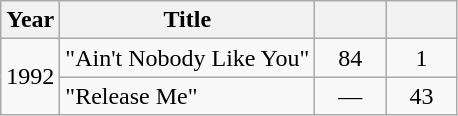<table class="wikitable">
<tr>
<th>Year</th>
<th>Title</th>
<th width="40"></th>
<th width="40"></th>
</tr>
<tr>
<td rowspan="2">1992</td>
<td>"Ain't Nobody Like You"</td>
<td align="center">84</td>
<td align="center">1</td>
</tr>
<tr>
<td>"Release Me"</td>
<td align="center">—</td>
<td align="center">43</td>
</tr>
</table>
